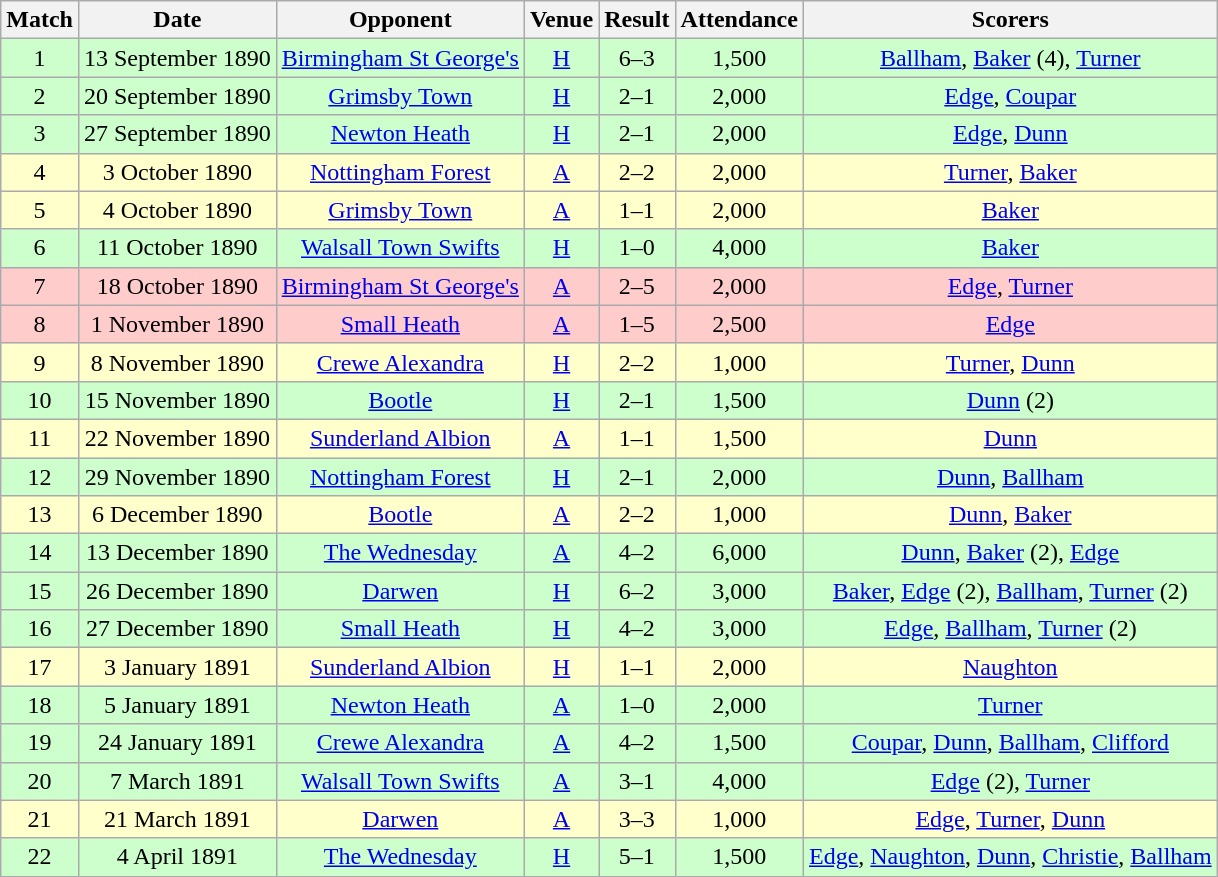<table class="wikitable" style="font-size:100%; text-align:center">
<tr>
<th>Match</th>
<th>Date</th>
<th>Opponent</th>
<th>Venue</th>
<th>Result</th>
<th>Attendance</th>
<th>Scorers</th>
</tr>
<tr style="background-color: #CCFFCC;">
<td>1</td>
<td>13 September 1890</td>
<td><a href='#'>Birmingham St George's</a></td>
<td><a href='#'>H</a></td>
<td>6–3</td>
<td>1,500</td>
<td><a href='#'>Ballham</a>, <a href='#'>Baker</a> (4), <a href='#'>Turner</a></td>
</tr>
<tr style="background-color: #CCFFCC;">
<td>2</td>
<td>20 September 1890</td>
<td><a href='#'>Grimsby Town</a></td>
<td><a href='#'>H</a></td>
<td>2–1</td>
<td>2,000</td>
<td><a href='#'>Edge</a>, <a href='#'>Coupar</a></td>
</tr>
<tr style="background-color: #CCFFCC;">
<td>3</td>
<td>27 September 1890</td>
<td><a href='#'>Newton Heath</a></td>
<td><a href='#'>H</a></td>
<td>2–1</td>
<td>2,000</td>
<td><a href='#'>Edge</a>, <a href='#'>Dunn</a></td>
</tr>
<tr style="background-color: #FFFFCC;">
<td>4</td>
<td>3 October 1890</td>
<td><a href='#'>Nottingham Forest</a></td>
<td><a href='#'>A</a></td>
<td>2–2</td>
<td>2,000</td>
<td><a href='#'>Turner</a>, <a href='#'>Baker</a></td>
</tr>
<tr style="background-color: #FFFFCC;">
<td>5</td>
<td>4 October 1890</td>
<td><a href='#'>Grimsby Town</a></td>
<td><a href='#'>A</a></td>
<td>1–1</td>
<td>2,000</td>
<td><a href='#'>Baker</a></td>
</tr>
<tr style="background-color: #CCFFCC;">
<td>6</td>
<td>11 October 1890</td>
<td><a href='#'>Walsall Town Swifts</a></td>
<td><a href='#'>H</a></td>
<td>1–0</td>
<td>4,000</td>
<td><a href='#'>Baker</a></td>
</tr>
<tr style="background-color: #FFCCCC;">
<td>7</td>
<td>18 October 1890</td>
<td><a href='#'>Birmingham St George's</a></td>
<td><a href='#'>A</a></td>
<td>2–5</td>
<td>2,000</td>
<td><a href='#'>Edge</a>, <a href='#'>Turner</a></td>
</tr>
<tr style="background-color: #FFCCCC;">
<td>8</td>
<td>1 November 1890</td>
<td><a href='#'>Small Heath</a></td>
<td><a href='#'>A</a></td>
<td>1–5</td>
<td>2,500</td>
<td><a href='#'>Edge</a></td>
</tr>
<tr style="background-color: #FFFFCC;">
<td>9</td>
<td>8 November 1890</td>
<td><a href='#'>Crewe Alexandra</a></td>
<td><a href='#'>H</a></td>
<td>2–2</td>
<td>1,000</td>
<td><a href='#'>Turner</a>, <a href='#'>Dunn</a></td>
</tr>
<tr style="background-color: #CCFFCC;">
<td>10</td>
<td>15 November 1890</td>
<td><a href='#'>Bootle</a></td>
<td><a href='#'>H</a></td>
<td>2–1</td>
<td>1,500</td>
<td><a href='#'>Dunn</a> (2)</td>
</tr>
<tr style="background-color: #FFFFCC;">
<td>11</td>
<td>22 November 1890</td>
<td><a href='#'>Sunderland Albion</a></td>
<td><a href='#'>A</a></td>
<td>1–1</td>
<td>1,500</td>
<td><a href='#'>Dunn</a></td>
</tr>
<tr style="background-color: #CCFFCC;">
<td>12</td>
<td>29 November 1890</td>
<td><a href='#'>Nottingham Forest</a></td>
<td><a href='#'>H</a></td>
<td>2–1</td>
<td>2,000</td>
<td><a href='#'>Dunn</a>, <a href='#'>Ballham</a></td>
</tr>
<tr style="background-color: #FFFFCC;">
<td>13</td>
<td>6 December 1890</td>
<td><a href='#'>Bootle</a></td>
<td><a href='#'>A</a></td>
<td>2–2</td>
<td>1,000</td>
<td><a href='#'>Dunn</a>, <a href='#'>Baker</a></td>
</tr>
<tr style="background-color: #CCFFCC;">
<td>14</td>
<td>13 December 1890</td>
<td><a href='#'>The Wednesday</a></td>
<td><a href='#'>A</a></td>
<td>4–2</td>
<td>6,000</td>
<td><a href='#'>Dunn</a>, <a href='#'>Baker</a> (2), <a href='#'>Edge</a></td>
</tr>
<tr style="background-color: #CCFFCC;">
<td>15</td>
<td>26 December 1890</td>
<td><a href='#'>Darwen</a></td>
<td><a href='#'>H</a></td>
<td>6–2</td>
<td>3,000</td>
<td><a href='#'>Baker</a>, <a href='#'>Edge</a> (2), <a href='#'>Ballham</a>, <a href='#'>Turner</a> (2)</td>
</tr>
<tr style="background-color: #CCFFCC;">
<td>16</td>
<td>27 December 1890</td>
<td><a href='#'>Small Heath</a></td>
<td><a href='#'>H</a></td>
<td>4–2</td>
<td>3,000</td>
<td><a href='#'>Edge</a>, <a href='#'>Ballham</a>, <a href='#'>Turner</a> (2)</td>
</tr>
<tr style="background-color: #FFFFCC;">
<td>17</td>
<td>3 January 1891</td>
<td><a href='#'>Sunderland Albion</a></td>
<td><a href='#'>H</a></td>
<td>1–1</td>
<td>2,000</td>
<td><a href='#'>Naughton</a></td>
</tr>
<tr style="background-color: #CCFFCC;">
<td>18</td>
<td>5 January 1891</td>
<td><a href='#'>Newton Heath</a></td>
<td><a href='#'>A</a></td>
<td>1–0</td>
<td>2,000</td>
<td><a href='#'>Turner</a></td>
</tr>
<tr style="background-color: #CCFFCC;">
<td>19</td>
<td>24 January 1891</td>
<td><a href='#'>Crewe Alexandra</a></td>
<td><a href='#'>A</a></td>
<td>4–2</td>
<td>1,500</td>
<td><a href='#'>Coupar</a>, <a href='#'>Dunn</a>, <a href='#'>Ballham</a>, <a href='#'>Clifford</a></td>
</tr>
<tr style="background-color: #CCFFCC;">
<td>20</td>
<td>7 March 1891</td>
<td><a href='#'>Walsall Town Swifts</a></td>
<td><a href='#'>A</a></td>
<td>3–1</td>
<td>4,000</td>
<td><a href='#'>Edge</a> (2), <a href='#'>Turner</a></td>
</tr>
<tr style="background-color: #FFFFCC;">
<td>21</td>
<td>21 March 1891</td>
<td><a href='#'>Darwen</a></td>
<td><a href='#'>A</a></td>
<td>3–3</td>
<td>1,000</td>
<td><a href='#'>Edge</a>, <a href='#'>Turner</a>, <a href='#'>Dunn</a></td>
</tr>
<tr style="background-color: #CCFFCC;">
<td>22</td>
<td>4 April 1891</td>
<td><a href='#'>The Wednesday</a></td>
<td><a href='#'>H</a></td>
<td>5–1</td>
<td>1,500</td>
<td><a href='#'>Edge</a>, <a href='#'>Naughton</a>, <a href='#'>Dunn</a>, <a href='#'>Christie</a>, <a href='#'>Ballham</a></td>
</tr>
</table>
